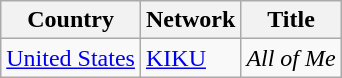<table class="wikitable">
<tr>
<th>Country</th>
<th>Network</th>
<th>Title</th>
</tr>
<tr>
<td><a href='#'>United States</a></td>
<td><a href='#'>KIKU</a></td>
<td><em>All of Me</em></td>
</tr>
</table>
